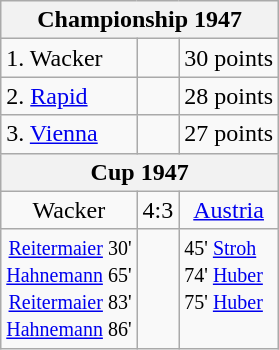<table class="wikitable float-right">
<tr>
<th colspan="3">Championship 1947</th>
</tr>
<tr style="vertical-align:top;">
<td>1. Wacker</td>
<td></td>
<td>30 points</td>
</tr>
<tr style="vertical-align:top;">
<td>2. <a href='#'>Rapid</a></td>
<td></td>
<td>28 points</td>
</tr>
<tr style="vertical-align:top;">
<td>3. <a href='#'>Vienna</a></td>
<td></td>
<td>27 points</td>
</tr>
<tr>
<th colspan="3">Cup 1947</th>
</tr>
<tr style="vertical-align:top;">
<td align="center">Wacker</td>
<td align="center">4:3</td>
<td align="center"><a href='#'>Austria</a></td>
</tr>
<tr style="vertical-align:top;">
<td align="right"><small><a href='#'>Reitermaier</a> 30'</small><br><small><a href='#'>Hahnemann</a> 65'</small><br><small><a href='#'>Reitermaier</a>  83'</small><br><small><a href='#'>Hahnemann</a> 86'</small></td>
<td></td>
<td align="left"><small>45' <a href='#'>Stroh</a></small><br><small>74' <a href='#'>Huber</a></small><br><small>75' <a href='#'>Huber</a></small></td>
</tr>
</table>
